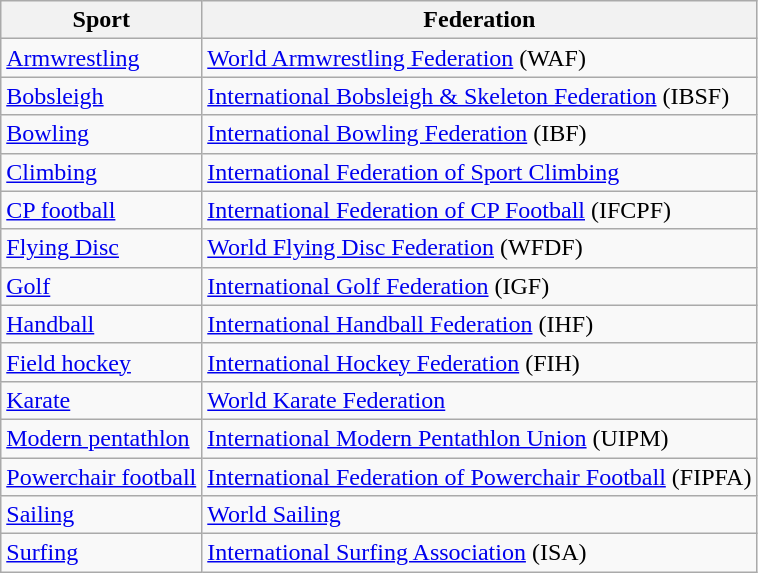<table class="wikitable sortable">
<tr>
<th>Sport</th>
<th>Federation</th>
</tr>
<tr>
<td><a href='#'>Armwrestling</a></td>
<td><a href='#'>World Armwrestling Federation</a> (WAF)</td>
</tr>
<tr>
<td><a href='#'>Bobsleigh</a></td>
<td><a href='#'>International Bobsleigh & Skeleton Federation</a> (IBSF)</td>
</tr>
<tr>
<td><a href='#'>Bowling</a></td>
<td><a href='#'>International Bowling Federation</a> (IBF)</td>
</tr>
<tr>
<td><a href='#'>Climbing</a></td>
<td><a href='#'>International Federation of Sport Climbing</a></td>
</tr>
<tr>
<td><a href='#'>CP football</a></td>
<td><a href='#'>International Federation of CP Football</a> (IFCPF)</td>
</tr>
<tr>
<td><a href='#'>Flying Disc</a></td>
<td><a href='#'>World Flying Disc Federation</a> (WFDF)</td>
</tr>
<tr>
<td><a href='#'>Golf</a></td>
<td><a href='#'>International Golf Federation</a> (IGF)</td>
</tr>
<tr>
<td><a href='#'>Handball</a></td>
<td><a href='#'>International Handball Federation</a> (IHF)</td>
</tr>
<tr>
<td><a href='#'>Field hockey</a></td>
<td><a href='#'>International Hockey Federation</a> (FIH)</td>
</tr>
<tr>
<td><a href='#'>Karate</a></td>
<td><a href='#'>World Karate Federation</a></td>
</tr>
<tr>
<td><a href='#'>Modern pentathlon</a></td>
<td><a href='#'>International Modern Pentathlon Union</a>  (UIPM)</td>
</tr>
<tr>
<td><a href='#'>Powerchair football</a></td>
<td><a href='#'>International Federation of Powerchair Football</a> (FIPFA)</td>
</tr>
<tr>
<td><a href='#'>Sailing</a></td>
<td><a href='#'>World Sailing</a></td>
</tr>
<tr>
<td><a href='#'>Surfing</a></td>
<td><a href='#'>International Surfing Association</a> (ISA)</td>
</tr>
</table>
